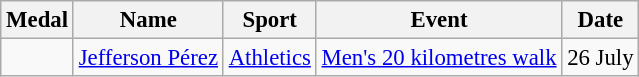<table class="wikitable sortable"  style="font-size:95%">
<tr>
<th>Medal</th>
<th>Name</th>
<th>Sport</th>
<th>Event</th>
<th>Date</th>
</tr>
<tr align=left>
<td></td>
<td><a href='#'>Jefferson Pérez</a></td>
<td><a href='#'>Athletics</a></td>
<td><a href='#'>Men's 20 kilometres walk</a></td>
<td>26 July</td>
</tr>
</table>
